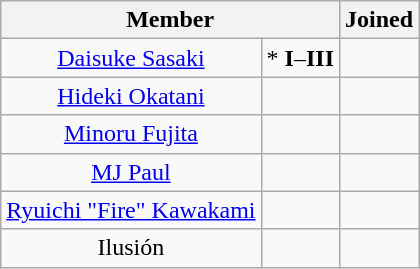<table class="wikitable sortable" style="text-align:center;">
<tr>
<th colspan="2">Member</th>
<th>Joined</th>
</tr>
<tr>
<td><a href='#'>Daisuke Sasaki</a></td>
<td>* <strong>I</strong>–<strong>III</strong></td>
<td></td>
</tr>
<tr>
<td><a href='#'>Hideki Okatani</a></td>
<td></td>
<td></td>
</tr>
<tr>
<td><a href='#'>Minoru Fujita</a></td>
<td></td>
<td></td>
</tr>
<tr>
<td><a href='#'>MJ Paul</a></td>
<td></td>
<td></td>
</tr>
<tr>
<td><a href='#'>Ryuichi "Fire" Kawakami</a></td>
<td></td>
<td></td>
</tr>
<tr>
<td>Ilusión</td>
<td></td>
<td></td>
</tr>
</table>
